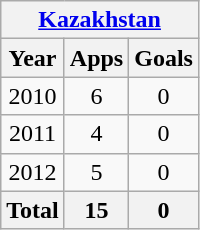<table class="wikitable" style="text-align:center">
<tr>
<th colspan=3><a href='#'>Kazakhstan</a></th>
</tr>
<tr>
<th>Year</th>
<th>Apps</th>
<th>Goals</th>
</tr>
<tr>
<td>2010</td>
<td>6</td>
<td>0</td>
</tr>
<tr>
<td>2011</td>
<td>4</td>
<td>0</td>
</tr>
<tr>
<td>2012</td>
<td>5</td>
<td>0</td>
</tr>
<tr>
<th>Total</th>
<th>15</th>
<th>0</th>
</tr>
</table>
